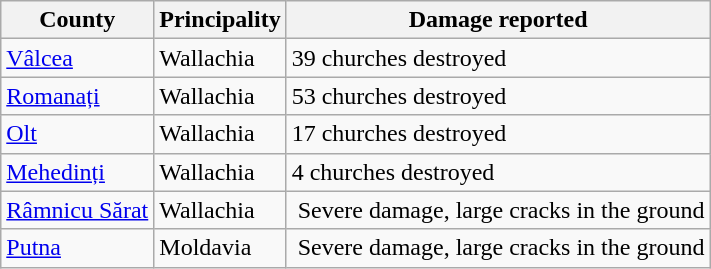<table class="wikitable sortable" border="1">
<tr>
<th>County</th>
<th>Principality</th>
<th>Damage reported</th>
</tr>
<tr>
<td><a href='#'>Vâlcea</a></td>
<td>Wallachia</td>
<td>39 churches destroyed</td>
</tr>
<tr>
<td><a href='#'>Romanați</a></td>
<td>Wallachia</td>
<td>53 churches destroyed</td>
</tr>
<tr>
<td><a href='#'>Olt</a></td>
<td>Wallachia</td>
<td>17 churches destroyed</td>
</tr>
<tr>
<td><a href='#'>Mehedinți</a></td>
<td>Wallachia</td>
<td>4 churches destroyed</td>
</tr>
<tr>
<td><a href='#'>Râmnicu Sărat</a></td>
<td>Wallachia</td>
<td> Severe damage, large cracks in the ground</td>
</tr>
<tr>
<td><a href='#'>Putna</a></td>
<td>Moldavia</td>
<td> Severe damage, large cracks in the ground</td>
</tr>
</table>
